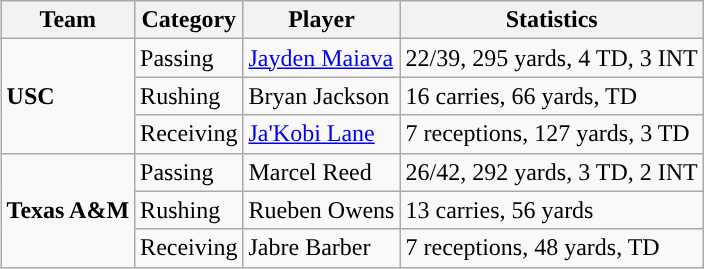<table class="wikitable" style="float: right;">
<tr>
<th>Team</th>
<th>Category</th>
<th>Player</th>
<th>Statistics</th>
</tr>
<tr>
<td rowspan=3><strong>USC</strong></td>
<td>Passing</td>
<td><a href='#'>Jayden Maiava</a></td>
<td>22/39, 295 yards, 4 TD, 3 INT</td>
</tr>
<tr>
<td>Rushing</td>
<td>Bryan Jackson</td>
<td>16 carries, 66 yards, TD</td>
</tr>
<tr>
<td>Receiving</td>
<td><a href='#'>Ja'Kobi Lane</a></td>
<td>7 receptions, 127 yards, 3 TD</td>
</tr>
<tr>
<td rowspan=3><strong>Texas A&M</strong></td>
<td>Passing</td>
<td>Marcel Reed</td>
<td>26/42, 292 yards, 3 TD, 2 INT</td>
</tr>
<tr>
<td>Rushing</td>
<td>Rueben Owens</td>
<td>13 carries, 56 yards</td>
</tr>
<tr>
<td>Receiving</td>
<td>Jabre Barber</td>
<td>7 receptions, 48 yards, TD</td>
</tr>
</table>
